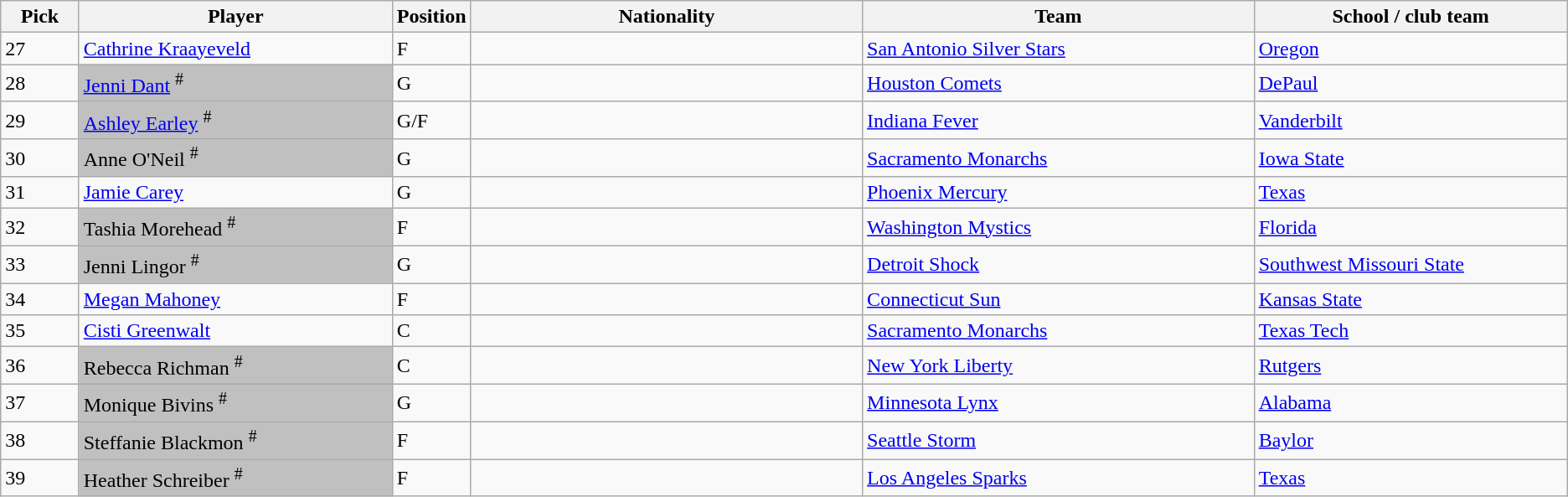<table class="wikitable sortable">
<tr>
<th style="width:5%;">Pick</th>
<th style="width:20%;">Player</th>
<th style="width:5%;">Position</th>
<th style="width:25%;">Nationality</th>
<th style="width:25%;">Team</th>
<th style="width:20%;">School / club team</th>
</tr>
<tr>
<td>27</td>
<td><a href='#'>Cathrine Kraayeveld</a></td>
<td>F</td>
<td></td>
<td><a href='#'>San Antonio Silver Stars</a></td>
<td><a href='#'>Oregon</a></td>
</tr>
<tr>
<td>28</td>
<td bgcolor=#C0C0C0><a href='#'>Jenni Dant</a> <sup>#</sup></td>
<td>G</td>
<td></td>
<td><a href='#'>Houston Comets</a></td>
<td><a href='#'>DePaul</a></td>
</tr>
<tr>
<td>29</td>
<td bgcolor=#C0C0C0><a href='#'>Ashley Earley</a> <sup>#</sup></td>
<td>G/F</td>
<td></td>
<td><a href='#'>Indiana Fever</a></td>
<td><a href='#'>Vanderbilt</a></td>
</tr>
<tr>
<td>30</td>
<td bgcolor=#C0C0C0>Anne O'Neil <sup>#</sup></td>
<td>G</td>
<td></td>
<td><a href='#'>Sacramento Monarchs</a></td>
<td><a href='#'>Iowa State</a></td>
</tr>
<tr>
<td>31</td>
<td><a href='#'>Jamie Carey</a></td>
<td>G</td>
<td></td>
<td><a href='#'>Phoenix Mercury</a></td>
<td><a href='#'>Texas</a></td>
</tr>
<tr>
<td>32</td>
<td bgcolor=#C0C0C0>Tashia Morehead <sup>#</sup></td>
<td>F</td>
<td></td>
<td><a href='#'>Washington Mystics</a></td>
<td><a href='#'>Florida</a></td>
</tr>
<tr>
<td>33</td>
<td bgcolor=#C0C0C0>Jenni Lingor <sup>#</sup></td>
<td>G</td>
<td></td>
<td><a href='#'>Detroit Shock</a></td>
<td><a href='#'>Southwest Missouri State</a></td>
</tr>
<tr>
<td>34</td>
<td><a href='#'>Megan Mahoney</a></td>
<td>F</td>
<td></td>
<td><a href='#'>Connecticut Sun</a></td>
<td><a href='#'>Kansas State</a></td>
</tr>
<tr>
<td>35</td>
<td><a href='#'>Cisti Greenwalt</a></td>
<td>C</td>
<td></td>
<td><a href='#'>Sacramento Monarchs</a></td>
<td><a href='#'>Texas Tech</a></td>
</tr>
<tr>
<td>36</td>
<td bgcolor=#C0C0C0>Rebecca Richman <sup>#</sup></td>
<td>C</td>
<td></td>
<td><a href='#'>New York Liberty</a></td>
<td><a href='#'>Rutgers</a></td>
</tr>
<tr>
<td>37</td>
<td bgcolor=#C0C0C0>Monique Bivins <sup>#</sup></td>
<td>G</td>
<td></td>
<td><a href='#'>Minnesota Lynx</a></td>
<td><a href='#'>Alabama</a></td>
</tr>
<tr>
<td>38</td>
<td bgcolor=#C0C0C0>Steffanie Blackmon <sup>#</sup></td>
<td>F</td>
<td></td>
<td><a href='#'>Seattle Storm</a></td>
<td><a href='#'>Baylor</a></td>
</tr>
<tr>
<td>39</td>
<td bgcolor=#C0C0C0>Heather Schreiber <sup>#</sup></td>
<td>F</td>
<td></td>
<td><a href='#'>Los Angeles Sparks</a></td>
<td><a href='#'>Texas</a></td>
</tr>
</table>
